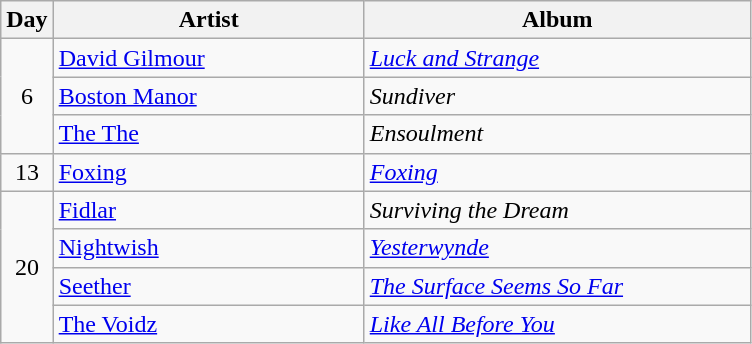<table class="wikitable" id="table_September">
<tr>
<th style="width:20px;">Day</th>
<th style="width:200px;">Artist</th>
<th style="width:250px;">Album</th>
</tr>
<tr>
<td style="text-align:center;" rowspan="3">6</td>
<td><a href='#'>David Gilmour</a></td>
<td><em><a href='#'>Luck and Strange</a></em></td>
</tr>
<tr>
<td><a href='#'>Boston Manor</a></td>
<td><em>Sundiver</em></td>
</tr>
<tr>
<td><a href='#'>The The</a></td>
<td><em>Ensoulment</em></td>
</tr>
<tr>
<td style="text-align:center;" rowspan="1">13</td>
<td><a href='#'>Foxing</a></td>
<td><em><a href='#'>Foxing</a></em></td>
</tr>
<tr>
<td style="text-align:center;" rowspan="4">20</td>
<td><a href='#'>Fidlar</a></td>
<td><em>Surviving the Dream</em></td>
</tr>
<tr>
<td><a href='#'>Nightwish</a></td>
<td><em><a href='#'>Yesterwynde</a></em></td>
</tr>
<tr>
<td><a href='#'>Seether</a></td>
<td><em><a href='#'>The Surface Seems So Far</a></em></td>
</tr>
<tr>
<td><a href='#'>The Voidz</a></td>
<td><em><a href='#'>Like All Before You</a></em></td>
</tr>
</table>
